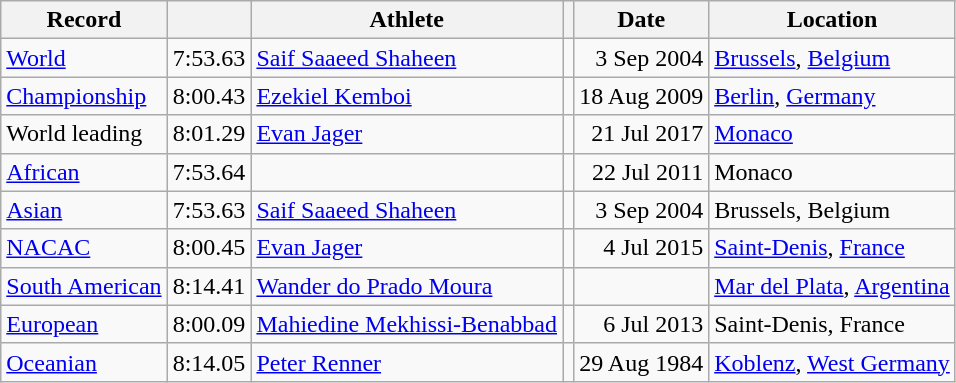<table class="wikitable">
<tr>
<th>Record</th>
<th></th>
<th>Athlete</th>
<th></th>
<th>Date</th>
<th>Location</th>
</tr>
<tr>
<td><a href='#'>World</a></td>
<td>7:53.63</td>
<td><a href='#'>Saif Saaeed Shaheen</a></td>
<td></td>
<td align=right>3 Sep 2004</td>
<td><a href='#'>Brussels</a>, <a href='#'>Belgium</a></td>
</tr>
<tr>
<td><a href='#'>Championship</a></td>
<td>8:00.43</td>
<td><a href='#'>Ezekiel Kemboi</a></td>
<td></td>
<td align=right>18 Aug 2009</td>
<td><a href='#'>Berlin</a>, <a href='#'>Germany</a></td>
</tr>
<tr>
<td>World leading</td>
<td>8:01.29</td>
<td><a href='#'>Evan Jager</a></td>
<td></td>
<td align=right>21 Jul 2017</td>
<td><a href='#'>Monaco</a></td>
</tr>
<tr>
<td><a href='#'>African</a></td>
<td>7:53.64</td>
<td></td>
<td></td>
<td align=right>22 Jul 2011</td>
<td>Monaco</td>
</tr>
<tr>
<td><a href='#'>Asian</a></td>
<td>7:53.63</td>
<td><a href='#'>Saif Saaeed Shaheen</a></td>
<td></td>
<td align=right>3 Sep 2004</td>
<td>Brussels, Belgium</td>
</tr>
<tr>
<td><a href='#'>NACAC</a></td>
<td>8:00.45</td>
<td><a href='#'>Evan Jager</a></td>
<td></td>
<td align=right>4 Jul 2015</td>
<td><a href='#'>Saint-Denis</a>, <a href='#'>France</a></td>
</tr>
<tr>
<td><a href='#'>South American</a></td>
<td>8:14.41</td>
<td><a href='#'>Wander do Prado Moura</a></td>
<td></td>
<td align=right></td>
<td><a href='#'>Mar del Plata</a>, <a href='#'>Argentina</a></td>
</tr>
<tr>
<td><a href='#'>European</a></td>
<td>8:00.09</td>
<td><a href='#'>Mahiedine Mekhissi-Benabbad</a></td>
<td></td>
<td align=right>6 Jul 2013</td>
<td>Saint-Denis, France</td>
</tr>
<tr>
<td><a href='#'>Oceanian</a></td>
<td>8:14.05</td>
<td><a href='#'>Peter Renner</a></td>
<td></td>
<td align=right>29 Aug 1984</td>
<td><a href='#'>Koblenz</a>, <a href='#'>West Germany</a></td>
</tr>
</table>
